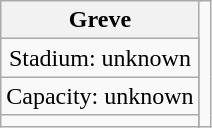<table class="wikitable" style="text-align:center">
<tr>
<th colspan="2">Greve</th>
<td rowspan=4></td>
</tr>
<tr>
<td>Stadium: unknown</td>
</tr>
<tr>
<td>Capacity: unknown</td>
</tr>
<tr>
<td></td>
</tr>
</table>
